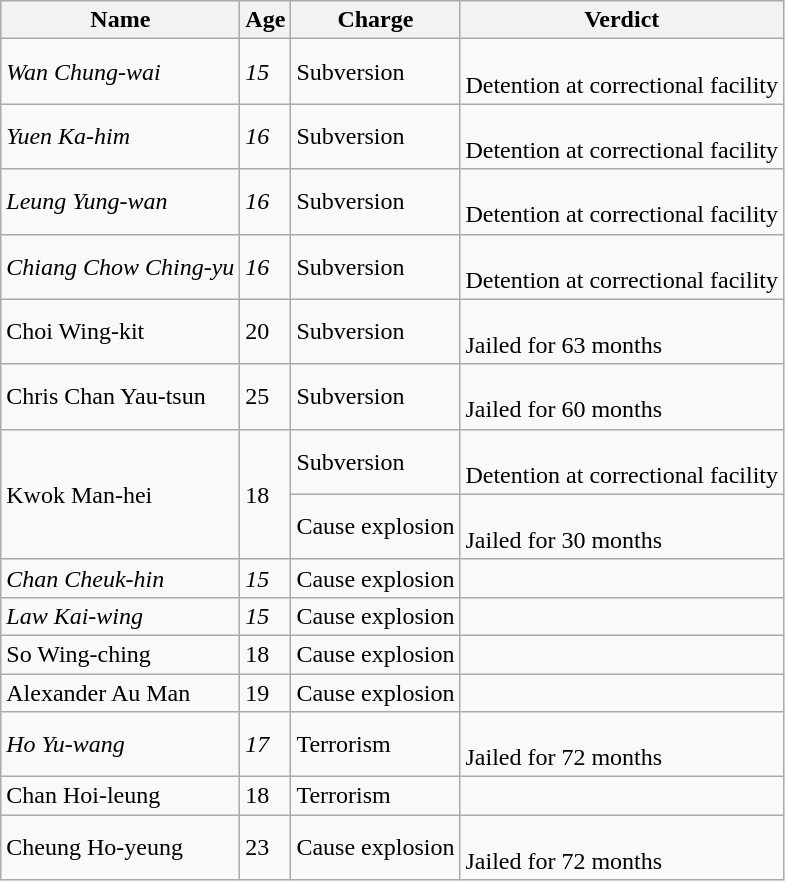<table class="wikitable floatright">
<tr>
<th>Name</th>
<th>Age</th>
<th>Charge</th>
<th>Verdict</th>
</tr>
<tr>
<td><em>Wan Chung-wai</em></td>
<td><em>15</em></td>
<td>Subversion</td>
<td><br>Detention at correctional facility</td>
</tr>
<tr>
<td><em>Yuen Ka-him</em></td>
<td><em>16</em></td>
<td>Subversion</td>
<td><br>Detention at correctional facility</td>
</tr>
<tr>
<td><em>Leung Yung-wan</em></td>
<td><em>16</em></td>
<td>Subversion</td>
<td><br>Detention at correctional facility</td>
</tr>
<tr>
<td><em>Chiang Chow Ching-yu</em></td>
<td><em>16</em></td>
<td>Subversion</td>
<td><br>Detention at correctional facility</td>
</tr>
<tr>
<td>Choi Wing-kit</td>
<td>20</td>
<td>Subversion</td>
<td><br>Jailed for 63 months</td>
</tr>
<tr>
<td>Chris Chan Yau-tsun</td>
<td>25</td>
<td>Subversion</td>
<td><br>Jailed for 60 months</td>
</tr>
<tr>
<td rowspan="2">Kwok Man-hei</td>
<td rowspan="2">18</td>
<td>Subversion</td>
<td><br>Detention at correctional facility</td>
</tr>
<tr>
<td>Cause explosion</td>
<td><br>Jailed for 30 months</td>
</tr>
<tr>
<td><em>Chan Cheuk-hin</em></td>
<td><em>15</em></td>
<td>Cause explosion</td>
<td></td>
</tr>
<tr>
<td><em>Law Kai-wing</em></td>
<td><em>15</em></td>
<td>Cause explosion</td>
<td></td>
</tr>
<tr>
<td>So Wing-ching</td>
<td>18</td>
<td>Cause explosion</td>
<td></td>
</tr>
<tr>
<td>Alexander Au Man</td>
<td>19</td>
<td>Cause explosion</td>
<td></td>
</tr>
<tr>
<td><em>Ho Yu-wang</em></td>
<td><em>17</em></td>
<td>Terrorism</td>
<td><br>Jailed for 72 months</td>
</tr>
<tr>
<td>Chan Hoi-leung</td>
<td>18</td>
<td>Terrorism</td>
<td></td>
</tr>
<tr>
<td>Cheung Ho-yeung</td>
<td>23</td>
<td>Cause explosion</td>
<td><br>Jailed for 72 months</td>
</tr>
</table>
